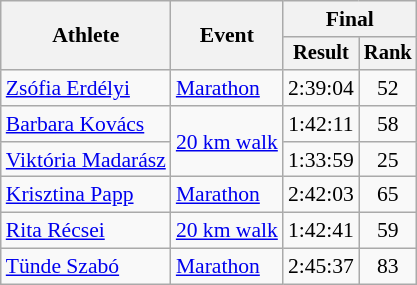<table class="wikitable" style="font-size:90%">
<tr>
<th rowspan="2">Athlete</th>
<th rowspan="2">Event</th>
<th colspan="2">Final</th>
</tr>
<tr style="font-size:95%">
<th>Result</th>
<th>Rank</th>
</tr>
<tr align=center>
<td align=left><a href='#'>Zsófia Erdélyi</a></td>
<td align=left><a href='#'>Marathon</a></td>
<td>2:39:04</td>
<td>52</td>
</tr>
<tr align=center>
<td align=left><a href='#'>Barbara Kovács</a></td>
<td align=left rowspan=2><a href='#'>20 km walk</a></td>
<td>1:42:11</td>
<td>58</td>
</tr>
<tr align=center>
<td align=left><a href='#'>Viktória Madarász</a></td>
<td>1:33:59</td>
<td>25</td>
</tr>
<tr align=center>
<td align=left><a href='#'>Krisztina Papp</a></td>
<td align=left><a href='#'>Marathon</a></td>
<td>2:42:03</td>
<td>65</td>
</tr>
<tr align=center>
<td align=left><a href='#'>Rita Récsei</a></td>
<td align=left><a href='#'>20 km walk</a></td>
<td>1:42:41</td>
<td>59</td>
</tr>
<tr align=center>
<td align=left><a href='#'>Tünde Szabó</a></td>
<td align=left><a href='#'>Marathon</a></td>
<td>2:45:37</td>
<td>83</td>
</tr>
</table>
